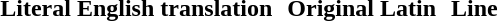<table border="0" cellspacing="0" cellpadding="5" align="center">
<tr>
<th>Literal English translation</th>
<th>Original Latin</th>
<th>Line</noinclude></th>
</tr>
<tr style="vertical-align: top;">
<td></td>
<td></td>
<td><noinclude></td>
</tr>
<tr>
</tr>
</table>
